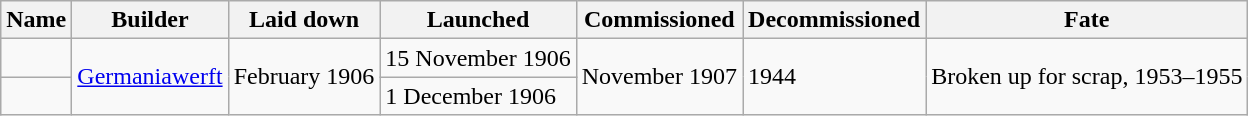<table class="wikitable">
<tr>
<th>Name</th>
<th>Builder</th>
<th>Laid down</th>
<th>Launched</th>
<th>Commissioned</th>
<th>Decommissioned</th>
<th>Fate</th>
</tr>
<tr>
<td></td>
<td rowspan=2><a href='#'>Germaniawerft</a></td>
<td rowspan=2>February 1906</td>
<td>15 November 1906</td>
<td rowspan=2>November 1907</td>
<td rowspan=2>1944</td>
<td rowspan=2>Broken up for scrap, 1953–1955</td>
</tr>
<tr>
<td></td>
<td>1 December 1906</td>
</tr>
</table>
